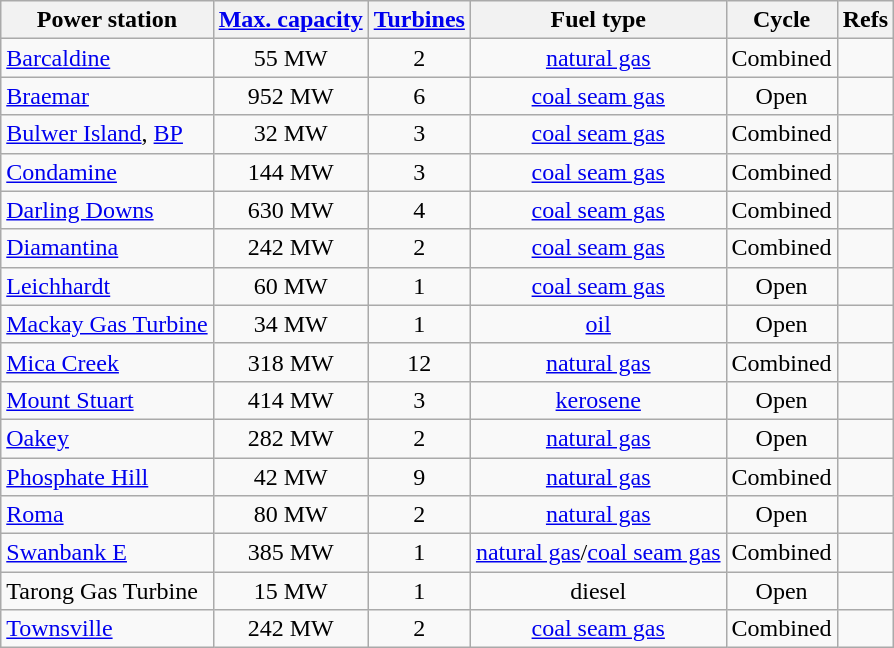<table class="wikitable sortable" style="text-align: center">
<tr>
<th>Power station</th>
<th><a href='#'>Max. capacity</a></th>
<th><a href='#'>Turbines</a></th>
<th>Fuel type</th>
<th>Cycle</th>
<th>Refs</th>
</tr>
<tr>
<td align="left"><a href='#'>Barcaldine</a></td>
<td>55 MW</td>
<td>2</td>
<td><a href='#'>natural gas</a></td>
<td>Combined</td>
<td></td>
</tr>
<tr>
<td align="left"><a href='#'>Braemar</a></td>
<td>952 MW</td>
<td>6</td>
<td><a href='#'>coal seam gas</a></td>
<td>Open</td>
<td></td>
</tr>
<tr>
<td align="left"><a href='#'>Bulwer Island</a>, <a href='#'>BP</a></td>
<td>32 MW</td>
<td>3</td>
<td><a href='#'>coal seam gas</a></td>
<td>Combined</td>
<td></td>
</tr>
<tr>
<td align="left"><a href='#'>Condamine</a></td>
<td>144 MW</td>
<td>3</td>
<td><a href='#'>coal seam gas</a></td>
<td>Combined</td>
<td></td>
</tr>
<tr>
<td align="left"><a href='#'>Darling Downs</a></td>
<td>630 MW</td>
<td>4</td>
<td><a href='#'>coal seam gas</a></td>
<td>Combined</td>
<td></td>
</tr>
<tr>
<td align="left"><a href='#'>Diamantina</a></td>
<td>242 MW</td>
<td>2</td>
<td><a href='#'>coal seam gas</a></td>
<td>Combined</td>
<td></td>
</tr>
<tr>
<td align="left"><a href='#'>Leichhardt</a></td>
<td>60 MW</td>
<td>1</td>
<td><a href='#'>coal seam gas</a></td>
<td>Open</td>
<td></td>
</tr>
<tr>
<td align="left"><a href='#'>Mackay Gas Turbine</a></td>
<td>34 MW</td>
<td>1</td>
<td><a href='#'>oil</a></td>
<td>Open</td>
<td></td>
</tr>
<tr>
<td align="left"><a href='#'>Mica Creek</a></td>
<td>318 MW</td>
<td>12</td>
<td><a href='#'>natural gas</a></td>
<td>Combined</td>
<td></td>
</tr>
<tr>
<td align="left"><a href='#'>Mount Stuart</a></td>
<td>414 MW</td>
<td>3</td>
<td><a href='#'>kerosene</a></td>
<td>Open</td>
<td></td>
</tr>
<tr>
<td align="left"><a href='#'>Oakey</a></td>
<td>282 MW</td>
<td>2</td>
<td><a href='#'>natural gas</a></td>
<td>Open</td>
<td></td>
</tr>
<tr>
<td align="left"><a href='#'>Phosphate Hill</a></td>
<td>42 MW</td>
<td>9</td>
<td><a href='#'>natural gas</a></td>
<td>Combined</td>
<td></td>
</tr>
<tr>
<td align="left"><a href='#'>Roma</a></td>
<td>80 MW</td>
<td>2</td>
<td><a href='#'>natural gas</a></td>
<td>Open</td>
<td></td>
</tr>
<tr>
<td align="left"><a href='#'>Swanbank E</a></td>
<td>385 MW</td>
<td>1</td>
<td><a href='#'>natural gas</a>/<a href='#'>coal seam gas</a></td>
<td>Combined</td>
<td></td>
</tr>
<tr>
<td align="left">Tarong Gas Turbine</td>
<td>15 MW</td>
<td>1</td>
<td>diesel</td>
<td>Open</td>
<td></td>
</tr>
<tr>
<td align="left"><a href='#'>Townsville</a></td>
<td>242 MW</td>
<td>2</td>
<td><a href='#'>coal seam gas</a></td>
<td>Combined</td>
<td></td>
</tr>
</table>
